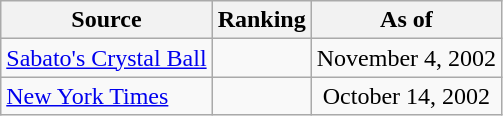<table class="wikitable" style="text-align:center">
<tr>
<th>Source</th>
<th>Ranking</th>
<th>As of</th>
</tr>
<tr>
<td align=left><a href='#'>Sabato's Crystal Ball</a></td>
<td></td>
<td>November 4, 2002</td>
</tr>
<tr>
<td align=left><a href='#'>New York Times</a></td>
<td></td>
<td>October 14, 2002</td>
</tr>
</table>
